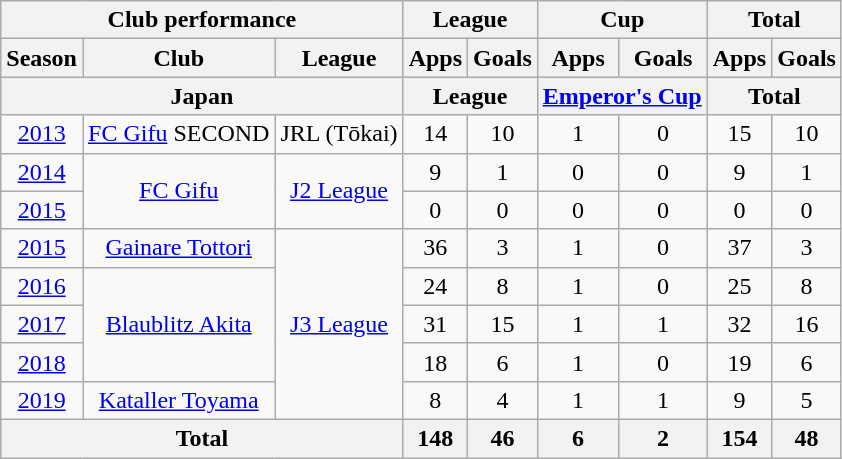<table class="wikitable" style="text-align:center;">
<tr>
<th colspan=3>Club performance</th>
<th colspan=2>League</th>
<th colspan=2>Cup</th>
<th colspan=2>Total</th>
</tr>
<tr>
<th>Season</th>
<th>Club</th>
<th>League</th>
<th>Apps</th>
<th>Goals</th>
<th>Apps</th>
<th>Goals</th>
<th>Apps</th>
<th>Goals</th>
</tr>
<tr>
<th colspan=3>Japan</th>
<th colspan=2>League</th>
<th colspan=2><a href='#'>Emperor's Cup</a></th>
<th colspan=2>Total</th>
</tr>
<tr>
<td><a href='#'>2013</a></td>
<td><a href='#'>FC Gifu</a> SECOND</td>
<td>JRL (Tōkai)</td>
<td>14</td>
<td>10</td>
<td>1</td>
<td>0</td>
<td>15</td>
<td>10</td>
</tr>
<tr>
<td><a href='#'>2014</a></td>
<td rowspan="2"><a href='#'>FC Gifu</a></td>
<td rowspan="2"><a href='#'>J2 League</a></td>
<td>9</td>
<td>1</td>
<td>0</td>
<td>0</td>
<td>9</td>
<td>1</td>
</tr>
<tr>
<td><a href='#'>2015</a></td>
<td>0</td>
<td>0</td>
<td>0</td>
<td>0</td>
<td>0</td>
<td>0</td>
</tr>
<tr>
<td><a href='#'>2015</a></td>
<td><a href='#'>Gainare Tottori</a></td>
<td rowspan="5"><a href='#'>J3 League</a></td>
<td>36</td>
<td>3</td>
<td>1</td>
<td>0</td>
<td>37</td>
<td>3</td>
</tr>
<tr>
<td><a href='#'>2016</a></td>
<td rowspan="3"><a href='#'>Blaublitz Akita</a></td>
<td>24</td>
<td>8</td>
<td>1</td>
<td>0</td>
<td>25</td>
<td>8</td>
</tr>
<tr>
<td><a href='#'>2017</a></td>
<td>31</td>
<td>15</td>
<td>1</td>
<td>1</td>
<td>32</td>
<td>16</td>
</tr>
<tr>
<td><a href='#'>2018</a></td>
<td>18</td>
<td>6</td>
<td>1</td>
<td>0</td>
<td>19</td>
<td>6</td>
</tr>
<tr>
<td><a href='#'>2019</a></td>
<td><a href='#'>Kataller Toyama</a></td>
<td>8</td>
<td>4</td>
<td>1</td>
<td>1</td>
<td>9</td>
<td>5</td>
</tr>
<tr>
<th colspan=3>Total</th>
<th>148</th>
<th>46</th>
<th>6</th>
<th>2</th>
<th>154</th>
<th>48</th>
</tr>
</table>
